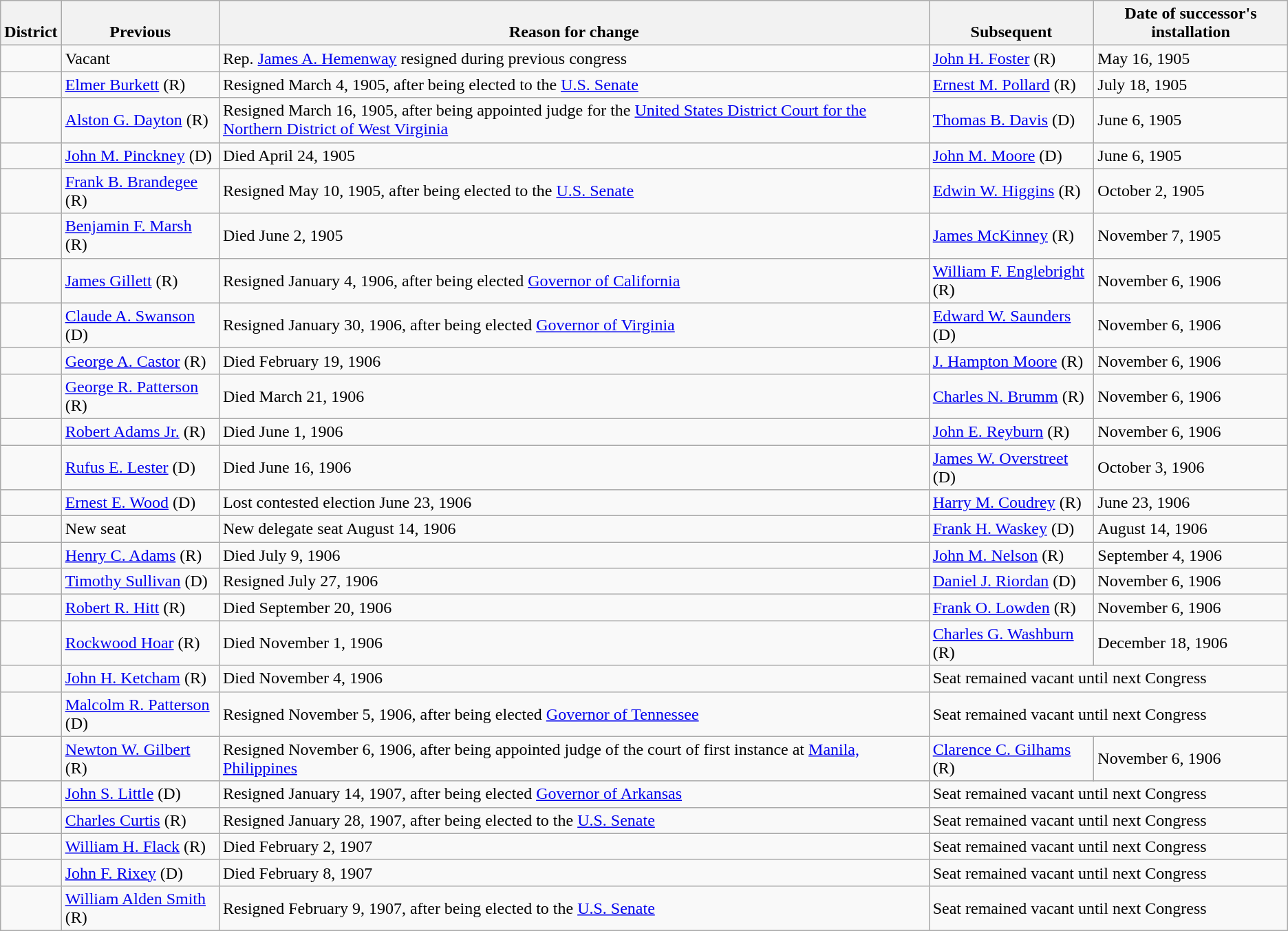<table class="wikitable sortable">
<tr valign=bottom>
<th>District</th>
<th>Previous</th>
<th>Reason for change</th>
<th>Subsequent</th>
<th>Date of successor's installation</th>
</tr>
<tr>
<td></td>
<td>Vacant</td>
<td>Rep. <a href='#'>James A. Hemenway</a> resigned during previous congress</td>
<td><a href='#'>John H. Foster</a> (R)</td>
<td>May 16, 1905</td>
</tr>
<tr>
<td></td>
<td><a href='#'>Elmer Burkett</a> (R)</td>
<td>Resigned March 4, 1905, after being elected to the <a href='#'>U.S. Senate</a></td>
<td><a href='#'>Ernest M. Pollard</a> (R)</td>
<td>July 18, 1905</td>
</tr>
<tr>
<td></td>
<td><a href='#'>Alston G. Dayton</a> (R)</td>
<td>Resigned March 16, 1905, after being appointed judge for the <a href='#'>United States District Court for the Northern District of West Virginia</a></td>
<td><a href='#'>Thomas B. Davis</a> (D)</td>
<td>June 6, 1905</td>
</tr>
<tr>
<td></td>
<td><a href='#'>John M. Pinckney</a> (D)</td>
<td>Died April 24, 1905</td>
<td><a href='#'>John M. Moore</a> (D)</td>
<td>June 6, 1905</td>
</tr>
<tr>
<td></td>
<td><a href='#'>Frank B. Brandegee</a> (R)</td>
<td>Resigned May 10, 1905, after being elected to the <a href='#'>U.S. Senate</a></td>
<td><a href='#'>Edwin W. Higgins</a> (R)</td>
<td>October 2, 1905</td>
</tr>
<tr>
<td></td>
<td><a href='#'>Benjamin F. Marsh</a> (R)</td>
<td>Died June 2, 1905</td>
<td><a href='#'>James McKinney</a> (R)</td>
<td>November 7, 1905</td>
</tr>
<tr>
<td></td>
<td><a href='#'>James Gillett</a> (R)</td>
<td>Resigned January 4, 1906, after being elected <a href='#'>Governor of California</a></td>
<td><a href='#'>William F. Englebright</a> (R)</td>
<td>November 6, 1906</td>
</tr>
<tr>
<td></td>
<td><a href='#'>Claude A. Swanson</a> (D)</td>
<td>Resigned January 30, 1906, after being elected <a href='#'>Governor of Virginia</a></td>
<td><a href='#'>Edward W. Saunders</a> (D)</td>
<td>November 6, 1906</td>
</tr>
<tr>
<td></td>
<td><a href='#'>George A. Castor</a> (R)</td>
<td>Died February 19, 1906</td>
<td><a href='#'>J. Hampton Moore</a> (R)</td>
<td>November 6, 1906</td>
</tr>
<tr>
<td></td>
<td><a href='#'>George R. Patterson</a> (R)</td>
<td>Died March 21, 1906</td>
<td><a href='#'>Charles N. Brumm</a> (R)</td>
<td>November 6, 1906</td>
</tr>
<tr>
<td></td>
<td><a href='#'>Robert Adams Jr.</a> (R)</td>
<td>Died June 1, 1906</td>
<td><a href='#'>John E. Reyburn</a> (R)</td>
<td>November 6, 1906</td>
</tr>
<tr>
<td></td>
<td><a href='#'>Rufus E. Lester</a> (D)</td>
<td>Died June 16, 1906</td>
<td><a href='#'>James W. Overstreet</a> (D)</td>
<td>October 3, 1906</td>
</tr>
<tr>
<td></td>
<td><a href='#'>Ernest E. Wood</a> (D)</td>
<td>Lost contested election June 23, 1906</td>
<td><a href='#'>Harry M. Coudrey</a> (R)</td>
<td>June 23, 1906</td>
</tr>
<tr>
<td></td>
<td>New seat</td>
<td>New delegate seat August 14, 1906</td>
<td><a href='#'>Frank H. Waskey</a> (D)</td>
<td>August 14, 1906</td>
</tr>
<tr>
<td></td>
<td><a href='#'>Henry C. Adams</a> (R)</td>
<td>Died July 9, 1906</td>
<td><a href='#'>John M. Nelson</a> (R)</td>
<td>September 4, 1906</td>
</tr>
<tr>
<td></td>
<td><a href='#'>Timothy Sullivan</a> (D)</td>
<td>Resigned July 27, 1906</td>
<td><a href='#'>Daniel J. Riordan</a> (D)</td>
<td>November 6, 1906</td>
</tr>
<tr>
<td></td>
<td><a href='#'>Robert R. Hitt</a> (R)</td>
<td>Died September 20, 1906</td>
<td><a href='#'>Frank O. Lowden</a> (R)</td>
<td>November 6, 1906</td>
</tr>
<tr>
<td></td>
<td><a href='#'>Rockwood Hoar</a> (R)</td>
<td>Died November 1, 1906</td>
<td><a href='#'>Charles G. Washburn</a> (R)</td>
<td>December 18, 1906</td>
</tr>
<tr>
<td></td>
<td><a href='#'>John H. Ketcham</a> (R)</td>
<td>Died November 4, 1906</td>
<td colspan=2>Seat remained vacant until next Congress</td>
</tr>
<tr>
<td></td>
<td><a href='#'>Malcolm R. Patterson</a> (D)</td>
<td>Resigned November 5, 1906, after being elected <a href='#'>Governor of Tennessee</a></td>
<td colspan=2>Seat remained vacant until next Congress</td>
</tr>
<tr>
<td></td>
<td><a href='#'>Newton W. Gilbert</a> (R)</td>
<td>Resigned November 6, 1906, after being  appointed judge of the court of first instance at <a href='#'>Manila, Philippines</a></td>
<td><a href='#'>Clarence C. Gilhams</a> (R)</td>
<td>November 6, 1906</td>
</tr>
<tr>
<td></td>
<td><a href='#'>John S. Little</a> (D)</td>
<td>Resigned January 14, 1907, after being elected <a href='#'>Governor of Arkansas</a></td>
<td colspan=2>Seat remained vacant until next Congress</td>
</tr>
<tr>
<td></td>
<td><a href='#'>Charles Curtis</a> (R)</td>
<td>Resigned January 28, 1907, after being elected to the <a href='#'>U.S. Senate</a></td>
<td colspan=2>Seat remained vacant until next Congress</td>
</tr>
<tr>
<td></td>
<td><a href='#'>William H. Flack</a> (R)</td>
<td>Died February 2, 1907</td>
<td colspan=2>Seat remained vacant until next Congress</td>
</tr>
<tr>
<td></td>
<td><a href='#'>John F. Rixey</a> (D)</td>
<td>Died February 8, 1907</td>
<td colspan=2>Seat remained vacant until next Congress</td>
</tr>
<tr>
<td></td>
<td><a href='#'>William Alden Smith</a> (R)</td>
<td>Resigned February 9, 1907, after being elected to the <a href='#'>U.S. Senate</a></td>
<td colspan=2>Seat remained vacant until next Congress</td>
</tr>
</table>
